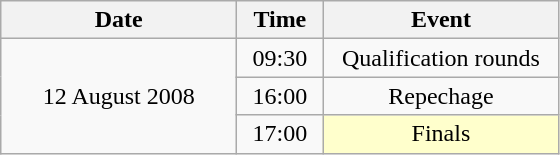<table class = "wikitable" style="text-align:center;">
<tr>
<th width=150>Date</th>
<th width=50>Time</th>
<th width=150>Event</th>
</tr>
<tr>
<td rowspan=3>12 August 2008</td>
<td>09:30</td>
<td>Qualification rounds</td>
</tr>
<tr>
<td>16:00</td>
<td>Repechage</td>
</tr>
<tr>
<td>17:00</td>
<td bgcolor=ffffcc>Finals</td>
</tr>
</table>
